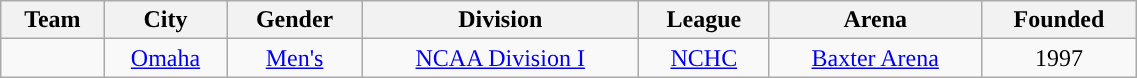<table class="wikitable sortable" width="60%">
<tr>
<th>Team</th>
<th>City</th>
<th>Gender</th>
<th>Division</th>
<th>League</th>
<th>Arena</th>
<th>Founded</th>
</tr>
<tr align=center>
<td rowspan=1;><strong><a href='#'></a></strong></td>
<td rowspan=1><a href='#'>Omaha</a></td>
<td><a href='#'>Men's</a></td>
<td><a href='#'>NCAA Division I</a></td>
<td><a href='#'>NCHC</a></td>
<td><a href='#'>Baxter Arena</a></td>
<td>1997</td>
</tr>
</table>
